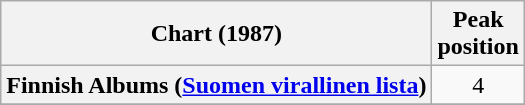<table class="wikitable sortable plainrowheaders" style="text-align:center">
<tr>
<th scope="col">Chart (1987)</th>
<th scope="col">Peak<br>position</th>
</tr>
<tr>
<th scope="row">Finnish Albums (<a href='#'>Suomen virallinen lista</a>)</th>
<td>4</td>
</tr>
<tr>
</tr>
<tr>
</tr>
</table>
